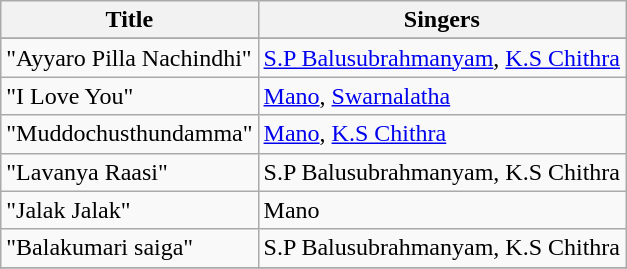<table Class="wikitable sortable">
<tr>
<th>Title</th>
<th>Singers</th>
</tr>
<tr>
</tr>
<tr>
<td>"Ayyaro Pilla Nachindhi"</td>
<td><a href='#'>S.P Balusubrahmanyam</a>, <a href='#'>K.S Chithra</a></td>
</tr>
<tr>
<td>"I Love You"</td>
<td><a href='#'>Mano</a>, <a href='#'>Swarnalatha</a></td>
</tr>
<tr>
<td>"Muddochusthundamma"</td>
<td><a href='#'>Mano</a>, <a href='#'>K.S Chithra</a></td>
</tr>
<tr>
<td>"Lavanya Raasi"</td>
<td>S.P Balusubrahmanyam, K.S Chithra</td>
</tr>
<tr>
<td>"Jalak Jalak"</td>
<td>Mano</td>
</tr>
<tr>
<td>"Balakumari saiga"</td>
<td>S.P Balusubrahmanyam, K.S Chithra</td>
</tr>
<tr>
</tr>
</table>
